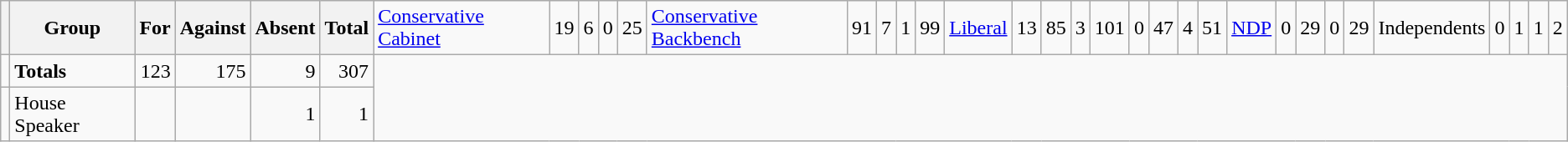<table class="wikitable">
<tr>
<th></th>
<th>Group</th>
<th>For</th>
<th>Against</th>
<th>Absent</th>
<th>Total<br></th>
<td><a href='#'>Conservative Cabinet</a></td>
<td align="right">19</td>
<td align="right">6</td>
<td align="right">0</td>
<td align="right">25<br></td>
<td><a href='#'>Conservative Backbench</a></td>
<td align="right">91</td>
<td align="right">7</td>
<td align="right">1</td>
<td align="right">99<br></td>
<td><a href='#'>Liberal</a></td>
<td align="right">13</td>
<td align="right">85</td>
<td align="right">3</td>
<td align="right">101<br></td>
<td align="right">0</td>
<td align="right">47</td>
<td align="right">4</td>
<td align="right">51<br></td>
<td><a href='#'>NDP</a></td>
<td align="right">0</td>
<td align="right">29</td>
<td align="right">0</td>
<td align="right">29<br></td>
<td>Independents</td>
<td align="right">0</td>
<td align="right">1</td>
<td align="right">1</td>
<td align="right">2</td>
</tr>
<tr>
<td></td>
<td><strong>Totals</strong></td>
<td align="right">123</td>
<td align="right">175</td>
<td align="right">9</td>
<td align="right">307</td>
</tr>
<tr>
<td></td>
<td>House Speaker</td>
<td></td>
<td></td>
<td align="right">1</td>
<td align="right">1</td>
</tr>
</table>
